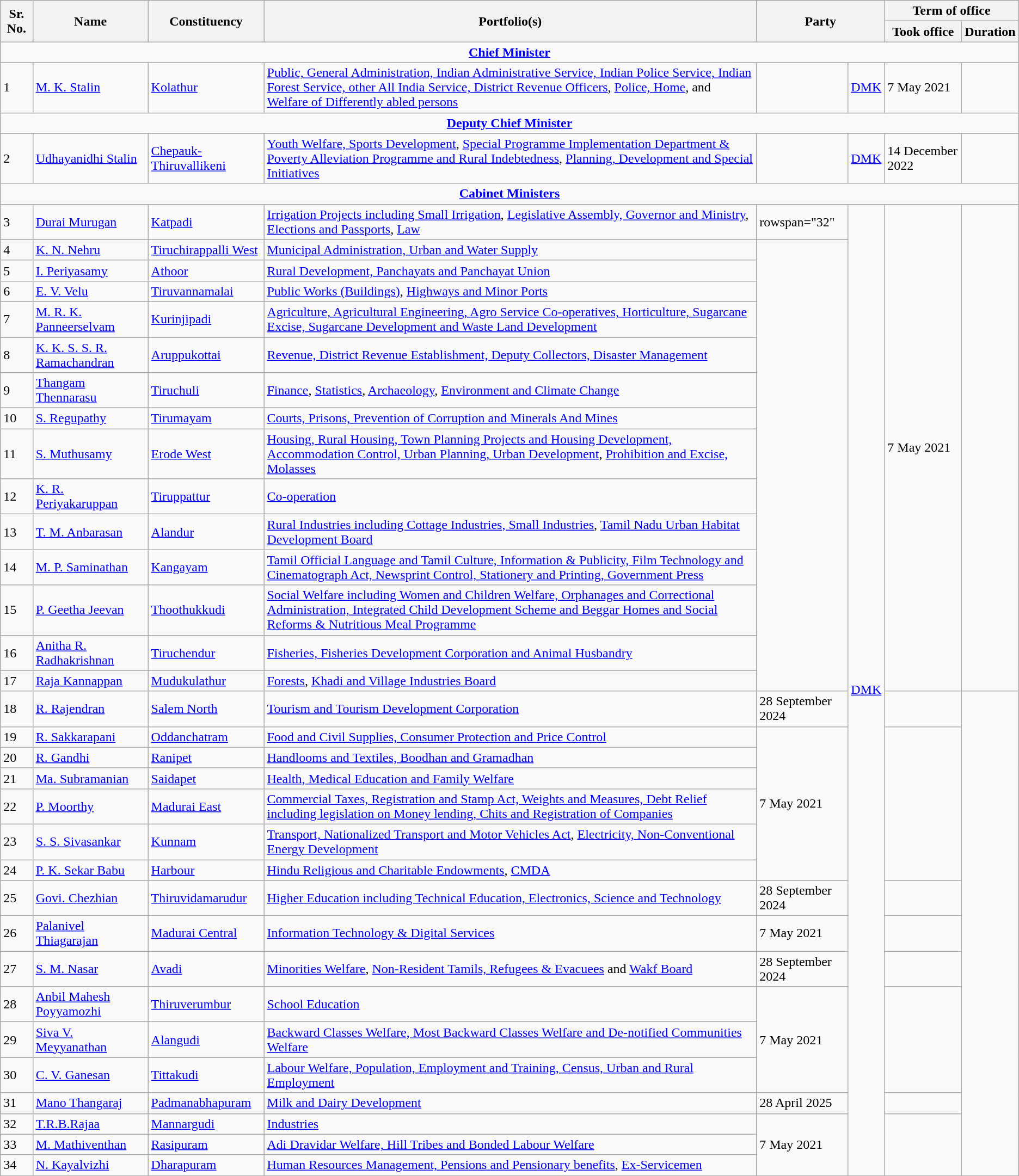<table class="wikitable sortable" style="text-align:left;"style="font-size: 85%">
<tr>
<th rowspan = "2">Sr. No.</th>
<th rowspan = "2">Name</th>
<th rowspan = "2">Constituency</th>
<th rowspan = "2">Portfolio(s)</th>
<th rowspan = "2" colspan="2">Party</th>
<th colspan="2">Term of office</th>
</tr>
<tr>
<th>Took office</th>
<th>Duration</th>
</tr>
<tr>
<td colspan="8" style="text-align: center;"><strong><a href='#'>Chief Minister</a></strong></td>
</tr>
<tr>
<td>1</td>
<td><a href='#'>M. K. Stalin</a></td>
<td><a href='#'>Kolathur</a></td>
<td><a href='#'>Public, General Administration, Indian Administrative Service, Indian Police Service, Indian Forest Service, other All India Service, District Revenue Officers</a>, <a href='#'>Police, Home</a>, and <a href='#'>Welfare of Differently abled persons</a></td>
<td></td>
<td><a href='#'>DMK</a></td>
<td>7 May 2021</td>
<td></td>
</tr>
<tr>
<td colspan="8" style="text-align: center;"><strong><a href='#'>Deputy Chief Minister</a></strong></td>
</tr>
<tr>
<td>2</td>
<td><a href='#'>Udhayanidhi Stalin</a></td>
<td><a href='#'>Chepauk-Thiruvallikeni</a></td>
<td><a href='#'>Youth Welfare, Sports Development</a>, <a href='#'>Special Programme Implementation Department & Poverty Alleviation Programme and Rural Indebtedness</a>, <a href='#'>Planning, Development and Special Initiatives</a></td>
<td></td>
<td><a href='#'>DMK</a></td>
<td>14 December 2022</td>
<td></td>
</tr>
<tr>
<td colspan="8" style="text-align: center;"><strong><a href='#'>Cabinet Ministers</a></strong></td>
</tr>
<tr>
<td>3</td>
<td><a href='#'>Durai Murugan</a></td>
<td><a href='#'>Katpadi</a></td>
<td><a href='#'>Irrigation Projects including Small Irrigation</a>, <a href='#'>Legislative Assembly, Governor and Ministry</a>, <a href='#'>Elections and Passports</a>, <a href='#'>Law</a></td>
<td>rowspan="32" </td>
<td rowspan="32"><a href='#'>DMK</a></td>
<td rowspan="15">7 May 2021</td>
<td rowspan="15"></td>
</tr>
<tr>
<td>4</td>
<td><a href='#'>K. N. Nehru</a></td>
<td><a href='#'>Tiruchirappalli West</a></td>
<td><a href='#'>Municipal Administration, Urban and Water Supply</a></td>
</tr>
<tr>
<td>5</td>
<td><a href='#'>I. Periyasamy</a></td>
<td><a href='#'>Athoor</a></td>
<td><a href='#'>Rural Development, Panchayats and Panchayat Union</a></td>
</tr>
<tr>
<td>6</td>
<td><a href='#'>E. V. Velu</a></td>
<td><a href='#'>Tiruvannamalai</a></td>
<td><a href='#'>Public Works (Buildings)</a>, <a href='#'>Highways and Minor Ports</a></td>
</tr>
<tr>
<td>7</td>
<td><a href='#'>M. R. K. Panneerselvam</a></td>
<td><a href='#'>Kurinjipadi</a></td>
<td><a href='#'>Agriculture, Agricultural Engineering, Agro Service Co-operatives, Horticulture, Sugarcane Excise,  Sugarcane Development and Waste Land Development</a></td>
</tr>
<tr>
<td>8</td>
<td><a href='#'>K. K. S. S. R. Ramachandran</a></td>
<td><a href='#'>Aruppukottai</a></td>
<td><a href='#'>Revenue, District Revenue Establishment, Deputy Collectors, Disaster Management</a></td>
</tr>
<tr>
<td>9</td>
<td><a href='#'>Thangam Thennarasu</a></td>
<td><a href='#'>Tiruchuli</a></td>
<td><a href='#'>Finance</a>, <a href='#'>Statistics</a>, <a href='#'>Archaeology</a>, <a href='#'>Environment and Climate Change</a></td>
</tr>
<tr>
<td>10</td>
<td><a href='#'>S. Regupathy</a></td>
<td><a href='#'>Tirumayam</a></td>
<td><a href='#'>Courts, Prisons, Prevention of Corruption and Minerals And Mines</a></td>
</tr>
<tr>
<td>11</td>
<td><a href='#'>S. Muthusamy</a></td>
<td><a href='#'>Erode West</a></td>
<td><a href='#'>Housing, Rural Housing, Town Planning Projects and Housing Development, Accommodation Control, Urban Planning, Urban Development</a>, <a href='#'>Prohibition and Excise, Molasses</a></td>
</tr>
<tr>
<td>12</td>
<td><a href='#'>K. R. Periyakaruppan</a></td>
<td><a href='#'>Tiruppattur</a></td>
<td><a href='#'>Co-operation</a></td>
</tr>
<tr>
<td>13</td>
<td><a href='#'>T. M. Anbarasan</a></td>
<td><a href='#'>Alandur</a></td>
<td><a href='#'>Rural Industries including Cottage Industries, Small Industries</a>, <a href='#'>Tamil Nadu Urban Habitat Development Board</a></td>
</tr>
<tr>
<td>14</td>
<td><a href='#'>M. P. Saminathan</a></td>
<td><a href='#'>Kangayam</a></td>
<td><a href='#'>Tamil Official Language and Tamil Culture, Information & Publicity, Film Technology and Cinematograph Act, Newsprint Control, Stationery and Printing, Government Press</a></td>
</tr>
<tr>
<td>15</td>
<td><a href='#'>P. Geetha Jeevan</a></td>
<td><a href='#'>Thoothukkudi</a></td>
<td><a href='#'>Social Welfare including Women and Children Welfare, Orphanages and Correctional Administration, Integrated Child Development Scheme and Beggar Homes and Social Reforms & Nutritious Meal Programme</a></td>
</tr>
<tr>
<td>16</td>
<td><a href='#'>Anitha R. Radhakrishnan</a></td>
<td><a href='#'>Tiruchendur</a></td>
<td><a href='#'>Fisheries, Fisheries Development Corporation and Animal Husbandry</a></td>
</tr>
<tr>
<td>17</td>
<td><a href='#'>Raja Kannappan</a></td>
<td><a href='#'>Mudukulathur</a></td>
<td><a href='#'>Forests</a>, <a href='#'>Khadi and Village Industries Board</a></td>
</tr>
<tr>
<td>18</td>
<td><a href='#'>R. Rajendran</a></td>
<td><a href='#'>Salem North</a></td>
<td><a href='#'>Tourism and Tourism Development Corporation</a></td>
<td rowspan=>28 September 2024</td>
<td rowspan=></td>
</tr>
<tr>
<td>19</td>
<td><a href='#'>R. Sakkarapani</a></td>
<td><a href='#'>Oddanchatram</a></td>
<td><a href='#'>Food and Civil Supplies, Consumer Protection and Price Control</a></td>
<td rowspan="6">7 May 2021</td>
<td rowspan="6"></td>
</tr>
<tr>
<td>20</td>
<td><a href='#'>R. Gandhi</a></td>
<td><a href='#'>Ranipet</a></td>
<td><a href='#'>Handlooms and Textiles, Boodhan and Gramadhan</a></td>
</tr>
<tr>
<td>21</td>
<td><a href='#'>Ma. Subramanian</a></td>
<td><a href='#'>Saidapet</a></td>
<td><a href='#'>Health, Medical Education and Family Welfare</a></td>
</tr>
<tr>
<td>22</td>
<td><a href='#'>P. Moorthy</a></td>
<td><a href='#'>Madurai East</a></td>
<td><a href='#'>Commercial Taxes, Registration and Stamp Act, Weights and Measures, Debt Relief including legislation on Money lending, Chits and Registration of Companies</a></td>
</tr>
<tr>
<td>23</td>
<td><a href='#'>S. S. Sivasankar</a></td>
<td><a href='#'>Kunnam</a></td>
<td><a href='#'>Transport, Nationalized Transport and Motor Vehicles Act</a>, <a href='#'>Electricity, Non-Conventional Energy Development</a></td>
</tr>
<tr>
<td>24</td>
<td><a href='#'>P. K. Sekar Babu</a></td>
<td><a href='#'>Harbour</a></td>
<td><a href='#'>Hindu Religious and Charitable Endowments</a>, <a href='#'>CMDA</a></td>
</tr>
<tr>
<td>25</td>
<td><a href='#'>Govi. Chezhian</a></td>
<td><a href='#'>Thiruvidamarudur</a></td>
<td><a href='#'>Higher Education including Technical Education, Electronics, Science and  Technology</a></td>
<td rowspan=>28 September 2024</td>
<td rowspan=></td>
</tr>
<tr>
<td>26</td>
<td><a href='#'>Palanivel Thiagarajan</a></td>
<td><a href='#'>Madurai Central</a></td>
<td><a href='#'>Information Technology & Digital Services</a></td>
<td rowspan=>7 May 2021</td>
<td rowspan=></td>
</tr>
<tr>
<td>27</td>
<td><a href='#'>S. M. Nasar</a></td>
<td><a href='#'>Avadi</a></td>
<td><a href='#'>Minorities Welfare</a>, <a href='#'>Non-Resident Tamils, Refugees & Evacuees</a> and <a href='#'>Wakf Board</a></td>
<td rowspan=>28 September 2024</td>
<td rowspan=></td>
</tr>
<tr>
<td>28</td>
<td><a href='#'>Anbil Mahesh Poyyamozhi</a></td>
<td><a href='#'>Thiruverumbur</a></td>
<td><a href='#'>School Education</a></td>
<td rowspan="3">7 May 2021</td>
<td rowspan="3"></td>
</tr>
<tr>
<td>29</td>
<td><a href='#'>Siva V. Meyyanathan</a></td>
<td><a href='#'>Alangudi</a></td>
<td><a href='#'>Backward Classes Welfare, Most Backward Classes Welfare and De-notified  Communities Welfare</a></td>
</tr>
<tr>
<td>30</td>
<td><a href='#'>C. V. Ganesan</a></td>
<td><a href='#'>Tittakudi</a></td>
<td><a href='#'>Labour Welfare, Population, Employment and Training, Census, Urban and Rural Employment</a></td>
</tr>
<tr>
<td>31</td>
<td><a href='#'>Mano Thangaraj</a></td>
<td><a href='#'>Padmanabhapuram</a></td>
<td><a href='#'>Milk and Dairy Development</a></td>
<td rowspan=>28 April 2025</td>
<td rowspan=></td>
</tr>
<tr>
<td>32</td>
<td><a href='#'>T.R.B.Rajaa</a></td>
<td><a href='#'>Mannargudi</a></td>
<td><a href='#'>Industries</a></td>
<td rowspan="3">7 May 2021</td>
<td rowspan="3"></td>
</tr>
<tr>
<td>33</td>
<td><a href='#'>M. Mathiventhan</a></td>
<td><a href='#'>Rasipuram</a></td>
<td><a href='#'>Adi Dravidar Welfare, Hill Tribes and Bonded Labour Welfare</a></td>
</tr>
<tr>
<td>34</td>
<td><a href='#'>N. Kayalvizhi</a></td>
<td><a href='#'>Dharapuram</a></td>
<td><a href='#'>Human Resources Management, Pensions and Pensionary benefits</a>, <a href='#'>Ex-Servicemen</a></td>
</tr>
<tr>
</tr>
</table>
